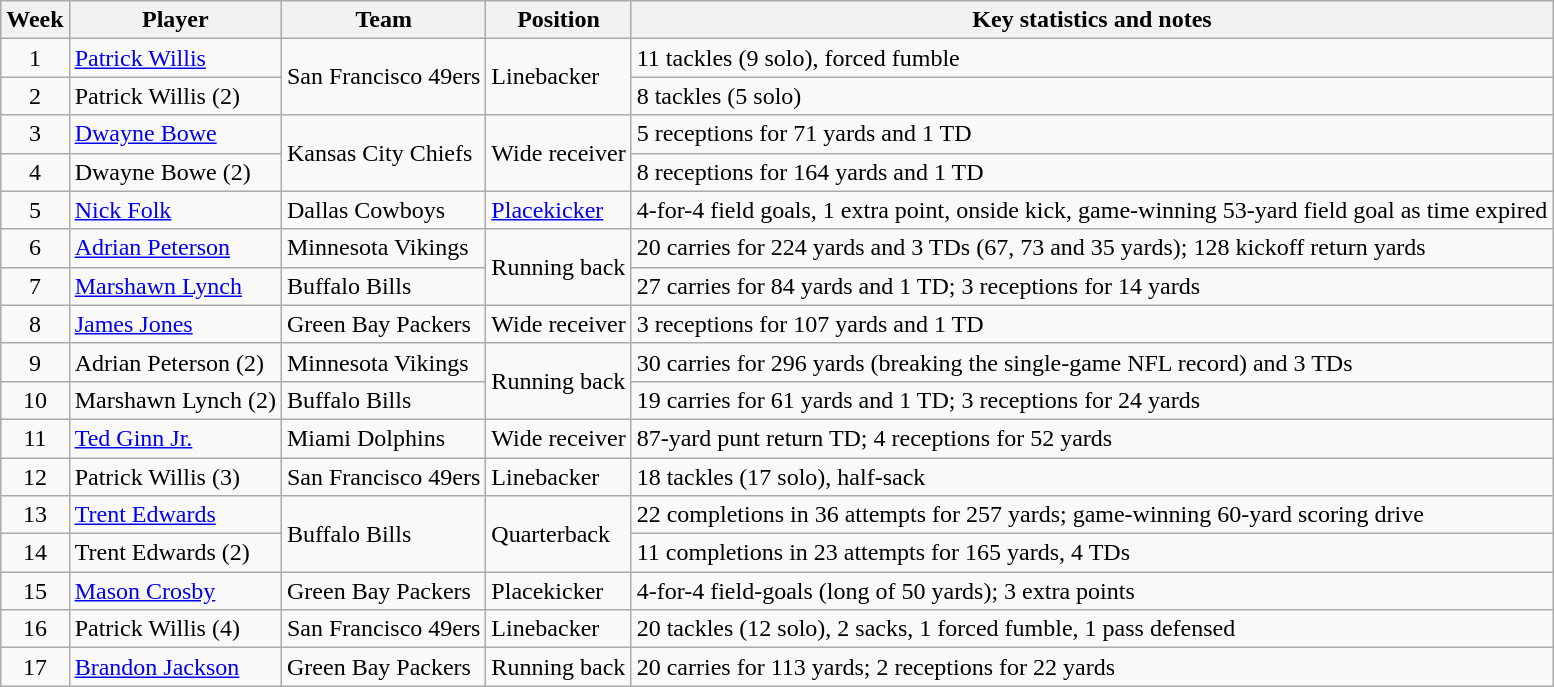<table class="wikitable sortable">
<tr>
<th>Week</th>
<th>Player</th>
<th>Team</th>
<th>Position</th>
<th>Key statistics and notes</th>
</tr>
<tr>
<td align=center>1</td>
<td><a href='#'>Patrick Willis</a></td>
<td rowspan="2">San Francisco 49ers</td>
<td rowspan="2">Linebacker</td>
<td>11 tackles (9 solo), forced fumble</td>
</tr>
<tr>
<td align=center>2</td>
<td>Patrick Willis (2)</td>
<td>8 tackles (5 solo)</td>
</tr>
<tr>
<td align=center>3</td>
<td><a href='#'>Dwayne Bowe</a></td>
<td rowspan="2">Kansas City Chiefs</td>
<td rowspan="2">Wide receiver</td>
<td>5 receptions for 71 yards and 1 TD</td>
</tr>
<tr>
<td align=center>4</td>
<td>Dwayne Bowe (2)</td>
<td>8 receptions for 164 yards and 1 TD</td>
</tr>
<tr>
<td align=center>5</td>
<td><a href='#'>Nick Folk</a></td>
<td>Dallas Cowboys</td>
<td><a href='#'>Placekicker</a></td>
<td>4-for-4 field goals, 1 extra point, onside kick, game-winning 53-yard field goal as time expired</td>
</tr>
<tr>
<td align=center>6</td>
<td><a href='#'>Adrian Peterson</a></td>
<td>Minnesota Vikings</td>
<td rowspan="2">Running back</td>
<td>20 carries for 224 yards and 3 TDs (67, 73 and 35 yards); 128 kickoff return yards</td>
</tr>
<tr>
<td align=center>7</td>
<td><a href='#'>Marshawn Lynch</a></td>
<td>Buffalo Bills</td>
<td>27 carries for 84 yards and 1 TD; 3 receptions for 14 yards</td>
</tr>
<tr>
<td align=center>8</td>
<td><a href='#'>James Jones</a></td>
<td>Green Bay Packers</td>
<td>Wide receiver</td>
<td>3 receptions for 107 yards and 1 TD</td>
</tr>
<tr>
<td align=center>9</td>
<td>Adrian Peterson (2)</td>
<td>Minnesota Vikings</td>
<td rowspan="2">Running back</td>
<td>30 carries for 296 yards (breaking the single-game NFL record) and 3 TDs</td>
</tr>
<tr>
<td align=center>10</td>
<td>Marshawn Lynch (2)</td>
<td>Buffalo Bills</td>
<td>19 carries for 61 yards and 1 TD; 3 receptions for 24 yards</td>
</tr>
<tr>
<td align=center>11</td>
<td><a href='#'>Ted Ginn Jr.</a></td>
<td>Miami Dolphins</td>
<td>Wide receiver</td>
<td>87-yard punt return TD; 4 receptions for 52 yards</td>
</tr>
<tr>
<td align=center>12</td>
<td>Patrick Willis (3)</td>
<td>San Francisco 49ers</td>
<td>Linebacker</td>
<td>18 tackles (17 solo), half-sack</td>
</tr>
<tr>
<td align=center>13</td>
<td><a href='#'>Trent Edwards</a></td>
<td rowspan="2">Buffalo Bills</td>
<td rowspan="2">Quarterback</td>
<td>22 completions in 36 attempts for 257 yards; game-winning 60-yard scoring drive</td>
</tr>
<tr>
<td align=center>14</td>
<td>Trent Edwards (2)</td>
<td>11 completions in 23 attempts for 165 yards, 4 TDs</td>
</tr>
<tr>
<td align=center>15</td>
<td><a href='#'>Mason Crosby</a></td>
<td>Green Bay Packers</td>
<td>Placekicker</td>
<td>4-for-4 field-goals (long of 50 yards); 3 extra points</td>
</tr>
<tr>
<td align=center>16</td>
<td>Patrick Willis (4)</td>
<td>San Francisco 49ers</td>
<td>Linebacker</td>
<td>20 tackles (12 solo), 2 sacks, 1 forced fumble, 1 pass defensed</td>
</tr>
<tr>
<td align=center>17</td>
<td><a href='#'>Brandon Jackson</a></td>
<td>Green Bay Packers</td>
<td>Running back</td>
<td>20 carries for 113 yards; 2 receptions for 22 yards</td>
</tr>
</table>
